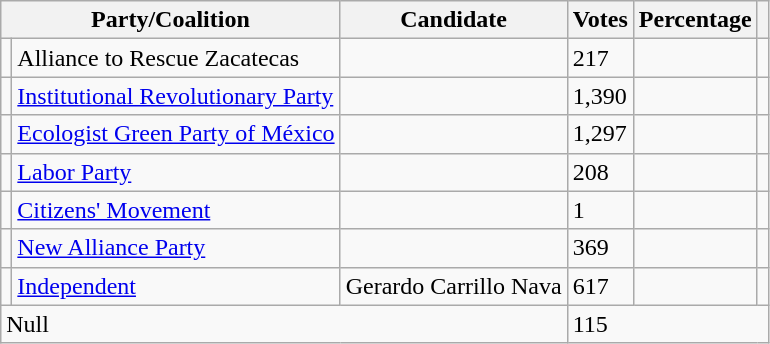<table class="wikitable">
<tr>
<th colspan="2"><strong>Party/Coalition</strong></th>
<th><strong>Candidate</strong></th>
<th><strong>Votes</strong></th>
<th><strong>Percentage</strong></th>
<th></th>
</tr>
<tr>
<td></td>
<td>Alliance to Rescue Zacatecas</td>
<td></td>
<td>217</td>
<td></td>
<td></td>
</tr>
<tr>
<td></td>
<td><a href='#'>Institutional Revolutionary Party</a></td>
<td></td>
<td>1,390</td>
<td></td>
<td></td>
</tr>
<tr>
<td></td>
<td><a href='#'>Ecologist Green Party of México</a></td>
<td></td>
<td>1,297</td>
<td></td>
<td></td>
</tr>
<tr>
<td></td>
<td><a href='#'>Labor Party</a></td>
<td></td>
<td>208</td>
<td></td>
<td></td>
</tr>
<tr>
<td></td>
<td><a href='#'>Citizens' Movement</a></td>
<td></td>
<td>1</td>
<td></td>
</tr>
<tr>
<td></td>
<td><a href='#'>New Alliance Party</a></td>
<td></td>
<td>369</td>
<td></td>
<td></td>
</tr>
<tr>
<td></td>
<td><a href='#'>Independent</a></td>
<td>Gerardo Carrillo Nava</td>
<td>617</td>
<td></td>
<td></td>
</tr>
<tr>
<td colspan="3">Null</td>
<td colspan="3">115</td>
</tr>
</table>
